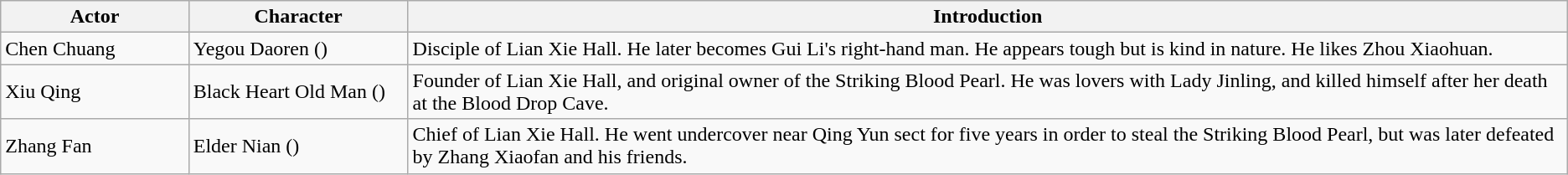<table class="wikitable">
<tr>
<th style="width:12%">Actor</th>
<th style="width:14%">Character</th>
<th>Introduction</th>
</tr>
<tr>
<td>Chen Chuang</td>
<td>Yegou Daoren ()</td>
<td>Disciple of Lian Xie Hall. He later becomes Gui Li's right-hand man. He appears tough but is kind in nature. He likes Zhou Xiaohuan.</td>
</tr>
<tr>
<td>Xiu Qing</td>
<td>Black Heart Old Man ()</td>
<td>Founder of Lian Xie Hall, and original owner of the Striking Blood Pearl. He was lovers with Lady Jinling, and killed himself after her death at the Blood Drop Cave.</td>
</tr>
<tr>
<td>Zhang Fan</td>
<td>Elder Nian ()</td>
<td>Chief of Lian Xie Hall. He went undercover near Qing Yun sect for five years in order to steal the Striking Blood Pearl, but was later defeated by Zhang Xiaofan and his friends.</td>
</tr>
</table>
